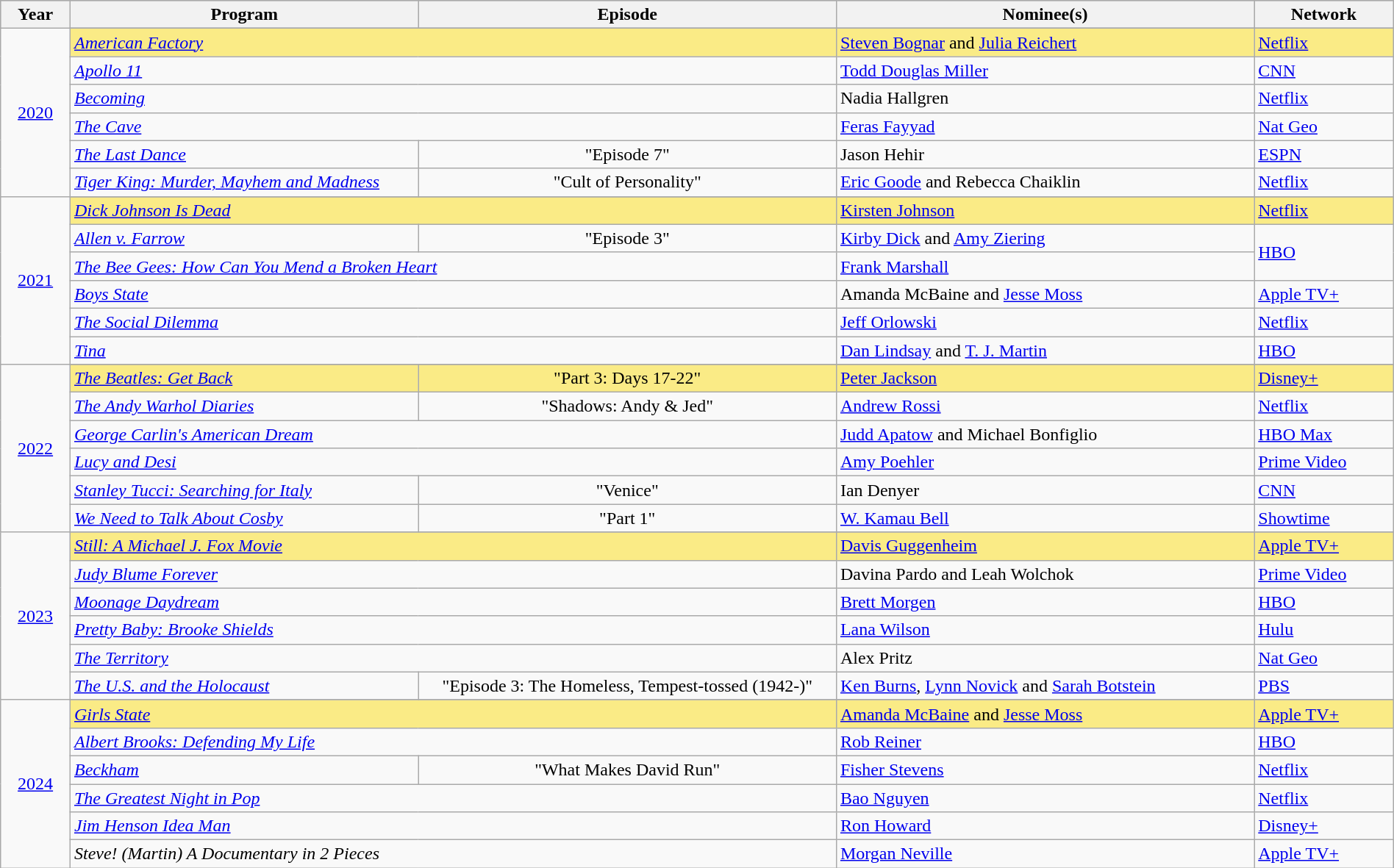<table class="wikitable" style="width:100%">
<tr bgcolor="#bebebe">
<th width="5%">Year</th>
<th width="25%">Program</th>
<th width="30%">Episode</th>
<th width="30%">Nominee(s)</th>
<th width="10%">Network</th>
</tr>
<tr>
<td rowspan="7" align=center><a href='#'>2020</a><br></td>
</tr>
<tr style="background:#FAEB86;">
<td colspan=2><em><a href='#'>American Factory</a></em></td>
<td><a href='#'>Steven Bognar</a> and <a href='#'>Julia Reichert</a></td>
<td><a href='#'>Netflix</a></td>
</tr>
<tr>
<td colspan=2><em><a href='#'>Apollo 11</a></em></td>
<td><a href='#'>Todd Douglas Miller</a></td>
<td><a href='#'>CNN</a></td>
</tr>
<tr>
<td colspan=2><em><a href='#'>Becoming</a></em></td>
<td>Nadia Hallgren</td>
<td><a href='#'>Netflix</a></td>
</tr>
<tr>
<td colspan=2><em><a href='#'>The Cave</a></em></td>
<td><a href='#'>Feras Fayyad</a></td>
<td><a href='#'>Nat Geo</a></td>
</tr>
<tr>
<td><em><a href='#'>The Last Dance</a></em></td>
<td align=center>"Episode 7"</td>
<td>Jason Hehir</td>
<td><a href='#'>ESPN</a></td>
</tr>
<tr>
<td><em><a href='#'>Tiger King: Murder, Mayhem and Madness</a></em></td>
<td align=center>"Cult of Personality"</td>
<td><a href='#'>Eric Goode</a> and Rebecca Chaiklin</td>
<td><a href='#'>Netflix</a></td>
</tr>
<tr>
<td rowspan="7" align=center><a href='#'>2021</a><br></td>
</tr>
<tr style="background:#FAEB86;">
<td colspan=2><em><a href='#'>Dick Johnson Is Dead</a></em></td>
<td><a href='#'>Kirsten Johnson</a></td>
<td><a href='#'>Netflix</a></td>
</tr>
<tr>
<td><em><a href='#'>Allen v. Farrow</a></em></td>
<td align=center>"Episode 3"</td>
<td><a href='#'>Kirby Dick</a> and <a href='#'>Amy Ziering</a></td>
<td rowspan=2><a href='#'>HBO</a></td>
</tr>
<tr>
<td colspan=2><em><a href='#'>The Bee Gees: How Can You Mend a Broken Heart</a></em></td>
<td><a href='#'>Frank Marshall</a></td>
</tr>
<tr>
<td colspan=2><em><a href='#'>Boys State</a></em></td>
<td>Amanda McBaine and <a href='#'>Jesse Moss</a></td>
<td><a href='#'>Apple TV+</a></td>
</tr>
<tr>
<td colspan=2><em><a href='#'>The Social Dilemma</a></em></td>
<td><a href='#'>Jeff Orlowski</a></td>
<td><a href='#'>Netflix</a></td>
</tr>
<tr>
<td colspan=2><em><a href='#'>Tina</a></em></td>
<td><a href='#'>Dan Lindsay</a> and <a href='#'>T. J. Martin</a></td>
<td><a href='#'>HBO</a></td>
</tr>
<tr>
<td rowspan="7" align=center><a href='#'>2022</a><br></td>
</tr>
<tr style="background:#FAEB86;">
<td><em><a href='#'>The Beatles: Get Back</a></em></td>
<td align=center>"Part 3: Days 17-22"</td>
<td><a href='#'>Peter Jackson</a></td>
<td><a href='#'>Disney+</a></td>
</tr>
<tr>
<td><em><a href='#'>The Andy Warhol Diaries</a></em></td>
<td align=center>"Shadows: Andy & Jed"</td>
<td><a href='#'>Andrew Rossi</a></td>
<td><a href='#'>Netflix</a></td>
</tr>
<tr>
<td colspan=2><em><a href='#'>George Carlin's American Dream</a></em></td>
<td><a href='#'>Judd Apatow</a> and Michael Bonfiglio</td>
<td><a href='#'>HBO Max</a></td>
</tr>
<tr>
<td colspan=2><em><a href='#'>Lucy and Desi</a></em></td>
<td><a href='#'>Amy Poehler</a></td>
<td><a href='#'>Prime Video</a></td>
</tr>
<tr>
<td><em><a href='#'>Stanley Tucci: Searching for Italy</a></em></td>
<td align=center>"Venice"</td>
<td>Ian Denyer</td>
<td><a href='#'>CNN</a></td>
</tr>
<tr>
<td><em><a href='#'>We Need to Talk About Cosby</a></em></td>
<td align=center>"Part 1"</td>
<td><a href='#'>W. Kamau Bell</a></td>
<td><a href='#'>Showtime</a></td>
</tr>
<tr>
<td rowspan="7" align=center><a href='#'>2023</a><br></td>
</tr>
<tr style="background:#FAEB86;">
<td colspan=2><em><a href='#'>Still: A Michael J. Fox Movie</a></em></td>
<td><a href='#'>Davis Guggenheim</a></td>
<td><a href='#'>Apple TV+</a></td>
</tr>
<tr>
<td colspan="2"><em><a href='#'>Judy Blume Forever</a></em></td>
<td>Davina Pardo and Leah Wolchok</td>
<td><a href='#'>Prime Video</a></td>
</tr>
<tr>
<td colspan="2"><em><a href='#'>Moonage Daydream</a></em></td>
<td><a href='#'>Brett Morgen</a></td>
<td><a href='#'>HBO</a></td>
</tr>
<tr>
<td colspan=2><em><a href='#'>Pretty Baby: Brooke Shields</a></em></td>
<td><a href='#'>Lana Wilson</a></td>
<td><a href='#'>Hulu</a></td>
</tr>
<tr>
<td colspan="2"><em><a href='#'>The Territory</a></em></td>
<td>Alex Pritz</td>
<td><a href='#'>Nat Geo</a></td>
</tr>
<tr>
<td><em><a href='#'>The U.S. and the Holocaust</a></em></td>
<td align=center>"Episode 3: The Homeless, Tempest-tossed (1942-)"</td>
<td><a href='#'>Ken Burns</a>, <a href='#'>Lynn Novick</a> and <a href='#'>Sarah Botstein</a></td>
<td><a href='#'>PBS</a></td>
</tr>
<tr>
<td rowspan="7" align=center><a href='#'>2024</a><br></td>
</tr>
<tr style="background:#FAEB86;">
<td colspan="2"><em><a href='#'>Girls State</a></em></td>
<td><a href='#'>Amanda McBaine</a> and <a href='#'>Jesse Moss</a></td>
<td><a href='#'>Apple TV+</a></td>
</tr>
<tr>
<td colspan="2"><em><a href='#'>Albert Brooks: Defending My Life</a></em></td>
<td><a href='#'>Rob Reiner</a></td>
<td><a href='#'>HBO</a></td>
</tr>
<tr>
<td><em><a href='#'>Beckham</a></em></td>
<td align=center>"What Makes David Run"</td>
<td><a href='#'>Fisher Stevens</a></td>
<td><a href='#'>Netflix</a></td>
</tr>
<tr>
<td colspan="2"><em><a href='#'>The Greatest Night in Pop</a></em></td>
<td><a href='#'>Bao Nguyen</a></td>
<td><a href='#'>Netflix</a></td>
</tr>
<tr>
<td colspan="2"><em><a href='#'>Jim Henson Idea Man</a></em></td>
<td><a href='#'>Ron Howard</a></td>
<td><a href='#'>Disney+</a></td>
</tr>
<tr>
<td colspan="2"><em>Steve! (Martin) A Documentary in 2 Pieces</em></td>
<td><a href='#'>Morgan Neville</a></td>
<td><a href='#'>Apple TV+</a></td>
</tr>
</table>
